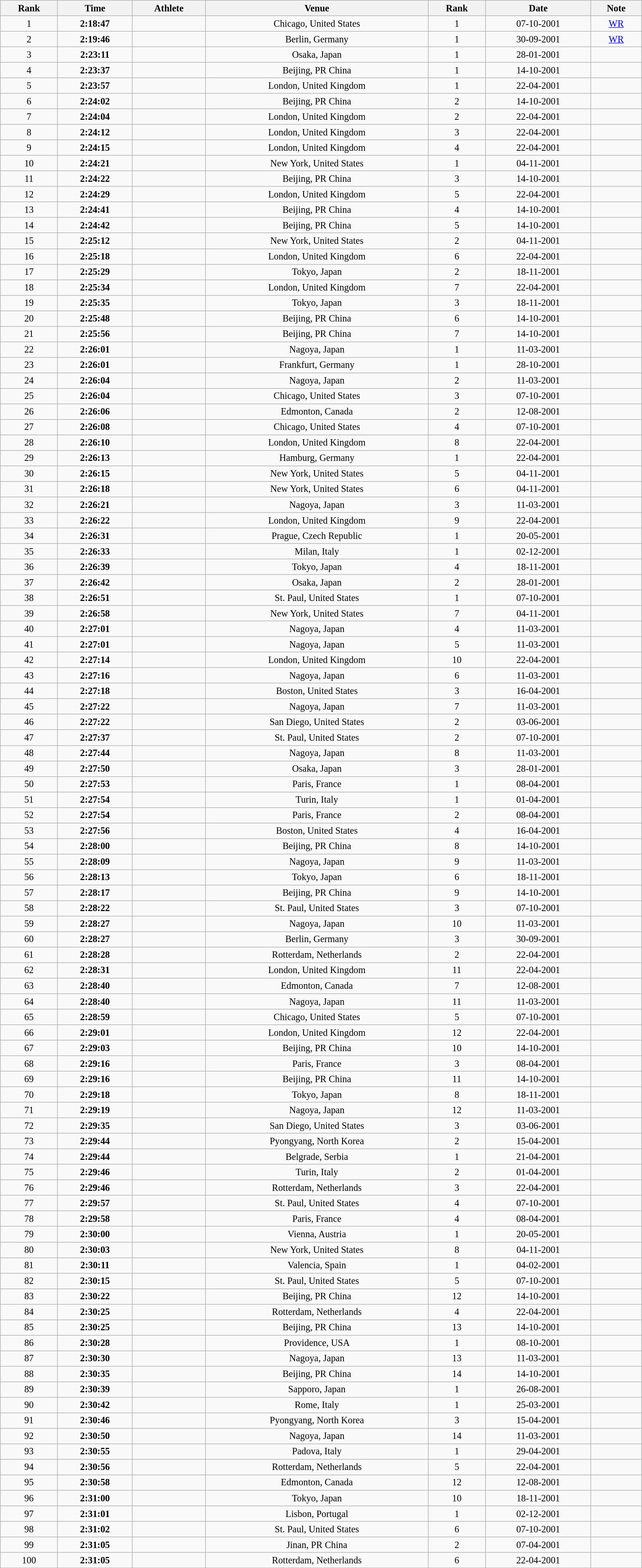<table class="wikitable sortable" style=" text-align:center; font-size:110%;" width="95%">
<tr>
<th>Rank</th>
<th>Time</th>
<th>Athlete</th>
<th>Venue</th>
<th>Rank</th>
<th>Date</th>
<th>Note</th>
</tr>
<tr>
<td>1</td>
<td><strong>2:18:47</strong></td>
<td align=left></td>
<td>Chicago, United States</td>
<td>1</td>
<td>07-10-2001</td>
<td><a href='#'>WR</a></td>
</tr>
<tr>
<td>2</td>
<td><strong>2:19:46</strong></td>
<td align=left></td>
<td>Berlin, Germany</td>
<td>1</td>
<td>30-09-2001</td>
<td><a href='#'>WR</a></td>
</tr>
<tr>
<td>3</td>
<td><strong>2:23:11</strong></td>
<td align=left></td>
<td>Osaka, Japan</td>
<td>1</td>
<td>28-01-2001</td>
<td></td>
</tr>
<tr>
<td>4</td>
<td><strong>2:23:37</strong></td>
<td align=left></td>
<td>Beijing, PR China</td>
<td>1</td>
<td>14-10-2001</td>
<td></td>
</tr>
<tr>
<td>5</td>
<td><strong>2:23:57</strong></td>
<td align=left></td>
<td>London, United Kingdom</td>
<td>1</td>
<td>22-04-2001</td>
<td></td>
</tr>
<tr>
<td>6</td>
<td><strong>2:24:02</strong></td>
<td align=left></td>
<td>Beijing, PR China</td>
<td>2</td>
<td>14-10-2001</td>
<td></td>
</tr>
<tr>
<td>7</td>
<td><strong>2:24:04</strong></td>
<td align=left></td>
<td>London, United Kingdom</td>
<td>2</td>
<td>22-04-2001</td>
<td></td>
</tr>
<tr>
<td>8</td>
<td><strong>2:24:12</strong></td>
<td align=left></td>
<td>London, United Kingdom</td>
<td>3</td>
<td>22-04-2001</td>
<td></td>
</tr>
<tr>
<td>9</td>
<td><strong>2:24:15</strong></td>
<td align=left></td>
<td>London, United Kingdom</td>
<td>4</td>
<td>22-04-2001</td>
<td></td>
</tr>
<tr>
<td>10</td>
<td><strong>2:24:21</strong></td>
<td align=left></td>
<td>New York, United States</td>
<td>1</td>
<td>04-11-2001</td>
<td></td>
</tr>
<tr>
<td>11</td>
<td><strong>2:24:22</strong></td>
<td align=left></td>
<td>Beijing, PR China</td>
<td>3</td>
<td>14-10-2001</td>
<td></td>
</tr>
<tr>
<td>12</td>
<td><strong>2:24:29</strong></td>
<td align=left></td>
<td>London, United Kingdom</td>
<td>5</td>
<td>22-04-2001</td>
<td></td>
</tr>
<tr>
<td>13</td>
<td><strong>2:24:41</strong></td>
<td align=left></td>
<td>Beijing, PR China</td>
<td>4</td>
<td>14-10-2001</td>
<td></td>
</tr>
<tr>
<td>14</td>
<td><strong>2:24:42</strong></td>
<td align=left></td>
<td>Beijing, PR China</td>
<td>5</td>
<td>14-10-2001</td>
<td></td>
</tr>
<tr>
<td>15</td>
<td><strong>2:25:12</strong></td>
<td align=left></td>
<td>New York, United States</td>
<td>2</td>
<td>04-11-2001</td>
<td></td>
</tr>
<tr>
<td>16</td>
<td><strong>2:25:18</strong></td>
<td align=left></td>
<td>London, United Kingdom</td>
<td>6</td>
<td>22-04-2001</td>
<td></td>
</tr>
<tr>
<td>17</td>
<td><strong>2:25:29</strong></td>
<td align=left></td>
<td>Tokyo, Japan</td>
<td>2</td>
<td>18-11-2001</td>
<td></td>
</tr>
<tr>
<td>18</td>
<td><strong>2:25:34</strong></td>
<td align=left></td>
<td>London, United Kingdom</td>
<td>7</td>
<td>22-04-2001</td>
<td></td>
</tr>
<tr>
<td>19</td>
<td><strong>2:25:35</strong></td>
<td align=left></td>
<td>Tokyo, Japan</td>
<td>3</td>
<td>18-11-2001</td>
<td></td>
</tr>
<tr>
<td>20</td>
<td><strong>2:25:48</strong></td>
<td align=left></td>
<td>Beijing, PR China</td>
<td>6</td>
<td>14-10-2001</td>
<td></td>
</tr>
<tr>
<td>21</td>
<td><strong>2:25:56</strong></td>
<td align=left></td>
<td>Beijing, PR China</td>
<td>7</td>
<td>14-10-2001</td>
<td></td>
</tr>
<tr>
<td>22</td>
<td><strong>2:26:01</strong></td>
<td align=left></td>
<td>Nagoya, Japan</td>
<td>1</td>
<td>11-03-2001</td>
<td></td>
</tr>
<tr>
<td>23</td>
<td><strong>2:26:01</strong></td>
<td align=left></td>
<td>Frankfurt, Germany</td>
<td>1</td>
<td>28-10-2001</td>
<td></td>
</tr>
<tr>
<td>24</td>
<td><strong>2:26:04</strong></td>
<td align=left></td>
<td>Nagoya, Japan</td>
<td>2</td>
<td>11-03-2001</td>
<td></td>
</tr>
<tr>
<td>25</td>
<td><strong>2:26:04</strong></td>
<td align=left></td>
<td>Chicago, United States</td>
<td>3</td>
<td>07-10-2001</td>
<td></td>
</tr>
<tr>
<td>26</td>
<td><strong>2:26:06</strong></td>
<td align=left></td>
<td>Edmonton, Canada</td>
<td>2</td>
<td>12-08-2001</td>
<td></td>
</tr>
<tr>
<td>27</td>
<td><strong>2:26:08</strong></td>
<td align=left></td>
<td>Chicago, United States</td>
<td>4</td>
<td>07-10-2001</td>
<td></td>
</tr>
<tr>
<td>28</td>
<td><strong>2:26:10</strong></td>
<td align=left></td>
<td>London, United Kingdom</td>
<td>8</td>
<td>22-04-2001</td>
<td></td>
</tr>
<tr>
<td>29</td>
<td><strong>2:26:13</strong></td>
<td align=left></td>
<td>Hamburg, Germany</td>
<td>1</td>
<td>22-04-2001</td>
<td></td>
</tr>
<tr>
<td>30</td>
<td><strong>2:26:15</strong></td>
<td align=left></td>
<td>New York, United States</td>
<td>5</td>
<td>04-11-2001</td>
<td></td>
</tr>
<tr>
<td>31</td>
<td><strong>2:26:18</strong></td>
<td align=left></td>
<td>New York, United States</td>
<td>6</td>
<td>04-11-2001</td>
<td></td>
</tr>
<tr>
<td>32</td>
<td><strong>2:26:21</strong></td>
<td align=left></td>
<td>Nagoya, Japan</td>
<td>3</td>
<td>11-03-2001</td>
<td></td>
</tr>
<tr>
<td>33</td>
<td><strong>2:26:22</strong></td>
<td align=left></td>
<td>London, United Kingdom</td>
<td>9</td>
<td>22-04-2001</td>
<td></td>
</tr>
<tr>
<td>34</td>
<td><strong>2:26:31</strong></td>
<td align=left></td>
<td>Prague, Czech Republic</td>
<td>1</td>
<td>20-05-2001</td>
<td></td>
</tr>
<tr>
<td>35</td>
<td><strong>2:26:33</strong></td>
<td align=left></td>
<td>Milan, Italy</td>
<td>1</td>
<td>02-12-2001</td>
<td></td>
</tr>
<tr>
<td>36</td>
<td><strong>2:26:39</strong></td>
<td align=left></td>
<td>Tokyo, Japan</td>
<td>4</td>
<td>18-11-2001</td>
<td></td>
</tr>
<tr>
<td>37</td>
<td><strong>2:26:42</strong></td>
<td align=left></td>
<td>Osaka, Japan</td>
<td>2</td>
<td>28-01-2001</td>
<td></td>
</tr>
<tr>
<td>38</td>
<td><strong>2:26:51</strong></td>
<td align=left></td>
<td>St. Paul, United States</td>
<td>1</td>
<td>07-10-2001</td>
<td></td>
</tr>
<tr>
<td>39</td>
<td><strong>2:26:58</strong></td>
<td align=left></td>
<td>New York, United States</td>
<td>7</td>
<td>04-11-2001</td>
<td></td>
</tr>
<tr>
<td>40</td>
<td><strong>2:27:01</strong></td>
<td align=left></td>
<td>Nagoya, Japan</td>
<td>4</td>
<td>11-03-2001</td>
<td></td>
</tr>
<tr>
<td>41</td>
<td><strong>2:27:01</strong></td>
<td align=left></td>
<td>Nagoya, Japan</td>
<td>5</td>
<td>11-03-2001</td>
<td></td>
</tr>
<tr>
<td>42</td>
<td><strong>2:27:14</strong></td>
<td align=left></td>
<td>London, United Kingdom</td>
<td>10</td>
<td>22-04-2001</td>
<td></td>
</tr>
<tr>
<td>43</td>
<td><strong>2:27:16</strong></td>
<td align=left></td>
<td>Nagoya, Japan</td>
<td>6</td>
<td>11-03-2001</td>
<td></td>
</tr>
<tr>
<td>44</td>
<td><strong>2:27:18</strong></td>
<td align=left></td>
<td>Boston, United States</td>
<td>3</td>
<td>16-04-2001</td>
<td></td>
</tr>
<tr>
<td>45</td>
<td><strong>2:27:22</strong></td>
<td align=left></td>
<td>Nagoya, Japan</td>
<td>7</td>
<td>11-03-2001</td>
<td></td>
</tr>
<tr>
<td>46</td>
<td><strong>2:27:22</strong></td>
<td align=left></td>
<td>San Diego, United States</td>
<td>2</td>
<td>03-06-2001</td>
<td></td>
</tr>
<tr>
<td>47</td>
<td><strong>2:27:37</strong></td>
<td align=left></td>
<td>St. Paul, United States</td>
<td>2</td>
<td>07-10-2001</td>
<td></td>
</tr>
<tr>
<td>48</td>
<td><strong>2:27:44</strong></td>
<td align=left></td>
<td>Nagoya, Japan</td>
<td>8</td>
<td>11-03-2001</td>
<td></td>
</tr>
<tr>
<td>49</td>
<td><strong>2:27:50</strong></td>
<td align=left></td>
<td>Osaka, Japan</td>
<td>3</td>
<td>28-01-2001</td>
<td></td>
</tr>
<tr>
<td>50</td>
<td><strong>2:27:53</strong></td>
<td align=left></td>
<td>Paris, France</td>
<td>1</td>
<td>08-04-2001</td>
<td></td>
</tr>
<tr>
<td>51</td>
<td><strong>2:27:54</strong></td>
<td align=left></td>
<td>Turin, Italy</td>
<td>1</td>
<td>01-04-2001</td>
<td></td>
</tr>
<tr>
<td>52</td>
<td><strong>2:27:54</strong></td>
<td align=left></td>
<td>Paris, France</td>
<td>2</td>
<td>08-04-2001</td>
<td></td>
</tr>
<tr>
<td>53</td>
<td><strong>2:27:56</strong></td>
<td align=left></td>
<td>Boston, United States</td>
<td>4</td>
<td>16-04-2001</td>
<td></td>
</tr>
<tr>
<td>54</td>
<td><strong>2:28:00</strong></td>
<td align=left></td>
<td>Beijing, PR China</td>
<td>8</td>
<td>14-10-2001</td>
<td></td>
</tr>
<tr>
<td>55</td>
<td><strong>2:28:09</strong></td>
<td align=left></td>
<td>Nagoya, Japan</td>
<td>9</td>
<td>11-03-2001</td>
<td></td>
</tr>
<tr>
<td>56</td>
<td><strong>2:28:13</strong></td>
<td align=left></td>
<td>Tokyo, Japan</td>
<td>6</td>
<td>18-11-2001</td>
<td></td>
</tr>
<tr>
<td>57</td>
<td><strong>2:28:17</strong></td>
<td align=left></td>
<td>Beijing, PR China</td>
<td>9</td>
<td>14-10-2001</td>
<td></td>
</tr>
<tr>
<td>58</td>
<td><strong>2:28:22</strong></td>
<td align=left></td>
<td>St. Paul, United States</td>
<td>3</td>
<td>07-10-2001</td>
<td></td>
</tr>
<tr>
<td>59</td>
<td><strong>2:28:27</strong></td>
<td align=left></td>
<td>Nagoya, Japan</td>
<td>10</td>
<td>11-03-2001</td>
<td></td>
</tr>
<tr>
<td>60</td>
<td><strong>2:28:27</strong></td>
<td align=left></td>
<td>Berlin, Germany</td>
<td>3</td>
<td>30-09-2001</td>
<td></td>
</tr>
<tr>
<td>61</td>
<td><strong>2:28:28</strong></td>
<td align=left></td>
<td>Rotterdam, Netherlands</td>
<td>2</td>
<td>22-04-2001</td>
<td></td>
</tr>
<tr>
<td>62</td>
<td><strong>2:28:31</strong></td>
<td align=left></td>
<td>London, United Kingdom</td>
<td>11</td>
<td>22-04-2001</td>
<td></td>
</tr>
<tr>
<td>63</td>
<td><strong>2:28:40</strong></td>
<td align=left></td>
<td>Edmonton, Canada</td>
<td>7</td>
<td>12-08-2001</td>
<td></td>
</tr>
<tr>
<td>64</td>
<td><strong>2:28:40</strong></td>
<td align=left></td>
<td>Nagoya, Japan</td>
<td>11</td>
<td>11-03-2001</td>
<td></td>
</tr>
<tr>
<td>65</td>
<td><strong>2:28:59</strong></td>
<td align=left></td>
<td>Chicago, United States</td>
<td>5</td>
<td>07-10-2001</td>
<td></td>
</tr>
<tr>
<td>66</td>
<td><strong>2:29:01</strong></td>
<td align=left></td>
<td>London, United Kingdom</td>
<td>12</td>
<td>22-04-2001</td>
<td></td>
</tr>
<tr>
<td>67</td>
<td><strong>2:29:03</strong></td>
<td align=left></td>
<td>Beijing, PR China</td>
<td>10</td>
<td>14-10-2001</td>
<td></td>
</tr>
<tr>
<td>68</td>
<td><strong>2:29:16</strong></td>
<td align=left></td>
<td>Paris, France</td>
<td>3</td>
<td>08-04-2001</td>
<td></td>
</tr>
<tr>
<td>69</td>
<td><strong>2:29:16</strong></td>
<td align=left></td>
<td>Beijing, PR China</td>
<td>11</td>
<td>14-10-2001</td>
<td></td>
</tr>
<tr>
<td>70</td>
<td><strong>2:29:18</strong></td>
<td align=left></td>
<td>Tokyo, Japan</td>
<td>8</td>
<td>18-11-2001</td>
<td></td>
</tr>
<tr>
<td>71</td>
<td><strong>2:29:19</strong></td>
<td align=left></td>
<td>Nagoya, Japan</td>
<td>12</td>
<td>11-03-2001</td>
<td></td>
</tr>
<tr>
<td>72</td>
<td><strong>2:29:35</strong></td>
<td align=left></td>
<td>San Diego, United States</td>
<td>3</td>
<td>03-06-2001</td>
<td></td>
</tr>
<tr>
<td>73</td>
<td><strong>2:29:44</strong></td>
<td align=left></td>
<td>Pyongyang, North Korea</td>
<td>2</td>
<td>15-04-2001</td>
<td></td>
</tr>
<tr>
<td>74</td>
<td><strong>2:29:44</strong></td>
<td align=left></td>
<td>Belgrade, Serbia</td>
<td>1</td>
<td>21-04-2001</td>
<td></td>
</tr>
<tr>
<td>75</td>
<td><strong>2:29:46</strong></td>
<td align=left></td>
<td>Turin, Italy</td>
<td>2</td>
<td>01-04-2001</td>
<td></td>
</tr>
<tr>
<td>76</td>
<td><strong>2:29:46</strong></td>
<td align=left></td>
<td>Rotterdam, Netherlands</td>
<td>3</td>
<td>22-04-2001</td>
<td></td>
</tr>
<tr>
<td>77</td>
<td><strong>2:29:57</strong></td>
<td align=left></td>
<td>St. Paul, United States</td>
<td>4</td>
<td>07-10-2001</td>
<td></td>
</tr>
<tr>
<td>78</td>
<td><strong>2:29:58</strong></td>
<td align=left></td>
<td>Paris, France</td>
<td>4</td>
<td>08-04-2001</td>
<td></td>
</tr>
<tr>
<td>79</td>
<td><strong>2:30:00</strong></td>
<td align=left></td>
<td>Vienna, Austria</td>
<td>1</td>
<td>20-05-2001</td>
<td></td>
</tr>
<tr>
<td>80</td>
<td><strong>2:30:03</strong></td>
<td align=left></td>
<td>New York, United States</td>
<td>8</td>
<td>04-11-2001</td>
<td></td>
</tr>
<tr>
<td>81</td>
<td><strong>2:30:11</strong></td>
<td align=left></td>
<td>Valencia, Spain</td>
<td>1</td>
<td>04-02-2001</td>
<td></td>
</tr>
<tr>
<td>82</td>
<td><strong>2:30:15</strong></td>
<td align=left></td>
<td>St. Paul, United States</td>
<td>5</td>
<td>07-10-2001</td>
<td></td>
</tr>
<tr>
<td>83</td>
<td><strong>2:30:22</strong></td>
<td align=left></td>
<td>Beijing, PR China</td>
<td>12</td>
<td>14-10-2001</td>
<td></td>
</tr>
<tr>
<td>84</td>
<td><strong>2:30:25</strong></td>
<td align=left></td>
<td>Rotterdam, Netherlands</td>
<td>4</td>
<td>22-04-2001</td>
<td></td>
</tr>
<tr>
<td>85</td>
<td><strong>2:30:25</strong></td>
<td align=left></td>
<td>Beijing, PR China</td>
<td>13</td>
<td>14-10-2001</td>
<td></td>
</tr>
<tr>
<td>86</td>
<td><strong>2:30:28</strong></td>
<td align=left></td>
<td>Providence, USA</td>
<td>1</td>
<td>08-10-2001</td>
<td></td>
</tr>
<tr>
<td>87</td>
<td><strong>2:30:30</strong></td>
<td align=left></td>
<td>Nagoya, Japan</td>
<td>13</td>
<td>11-03-2001</td>
<td></td>
</tr>
<tr>
<td>88</td>
<td><strong>2:30:35</strong></td>
<td align=left></td>
<td>Beijing, PR China</td>
<td>14</td>
<td>14-10-2001</td>
<td></td>
</tr>
<tr>
<td>89</td>
<td><strong>2:30:39</strong></td>
<td align=left></td>
<td>Sapporo, Japan</td>
<td>1</td>
<td>26-08-2001</td>
<td></td>
</tr>
<tr>
<td>90</td>
<td><strong>2:30:42</strong></td>
<td align=left></td>
<td>Rome, Italy</td>
<td>1</td>
<td>25-03-2001</td>
<td></td>
</tr>
<tr>
<td>91</td>
<td><strong>2:30:46</strong></td>
<td align=left></td>
<td>Pyongyang, North Korea</td>
<td>3</td>
<td>15-04-2001</td>
<td></td>
</tr>
<tr>
<td>92</td>
<td><strong>2:30:50</strong></td>
<td align=left></td>
<td>Nagoya, Japan</td>
<td>14</td>
<td>11-03-2001</td>
<td></td>
</tr>
<tr>
<td>93</td>
<td><strong>2:30:55</strong></td>
<td align=left></td>
<td>Padova, Italy</td>
<td>1</td>
<td>29-04-2001</td>
<td></td>
</tr>
<tr>
<td>94</td>
<td><strong>2:30:56</strong></td>
<td align=left></td>
<td>Rotterdam, Netherlands</td>
<td>5</td>
<td>22-04-2001</td>
<td></td>
</tr>
<tr>
<td>95</td>
<td><strong>2:30:58</strong></td>
<td align=left></td>
<td>Edmonton, Canada</td>
<td>12</td>
<td>12-08-2001</td>
<td></td>
</tr>
<tr>
<td>96</td>
<td><strong>2:31:00</strong></td>
<td align=left></td>
<td>Tokyo, Japan</td>
<td>10</td>
<td>18-11-2001</td>
<td></td>
</tr>
<tr>
<td>97</td>
<td><strong>2:31:01</strong></td>
<td align=left></td>
<td>Lisbon, Portugal</td>
<td>1</td>
<td>02-12-2001</td>
<td></td>
</tr>
<tr>
<td>98</td>
<td><strong>2:31:02</strong></td>
<td align=left></td>
<td>St. Paul, United States</td>
<td>6</td>
<td>07-10-2001</td>
<td></td>
</tr>
<tr>
<td>99</td>
<td><strong>2:31:05</strong></td>
<td align=left></td>
<td>Jinan, PR China</td>
<td>2</td>
<td>07-04-2001</td>
<td></td>
</tr>
<tr>
<td>100</td>
<td><strong>2:31:05</strong></td>
<td align=left></td>
<td>Rotterdam, Netherlands</td>
<td>6</td>
<td>22-04-2001</td>
<td></td>
</tr>
</table>
